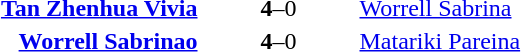<table>
<tr>
<th width=200></th>
<th width=100></th>
<th width=200></th>
</tr>
<tr>
<td align=right><strong><a href='#'>Tan Zhenhua Vivia</a> </strong></td>
<td align=center><strong>4</strong>–0</td>
<td> <a href='#'>Worrell Sabrina</a></td>
</tr>
<tr>
<td align=right><strong><a href='#'>Worrell Sabrinao</a> </strong></td>
<td align=center><strong>4</strong>–0</td>
<td> <a href='#'>Matariki Pareina</a></td>
</tr>
</table>
